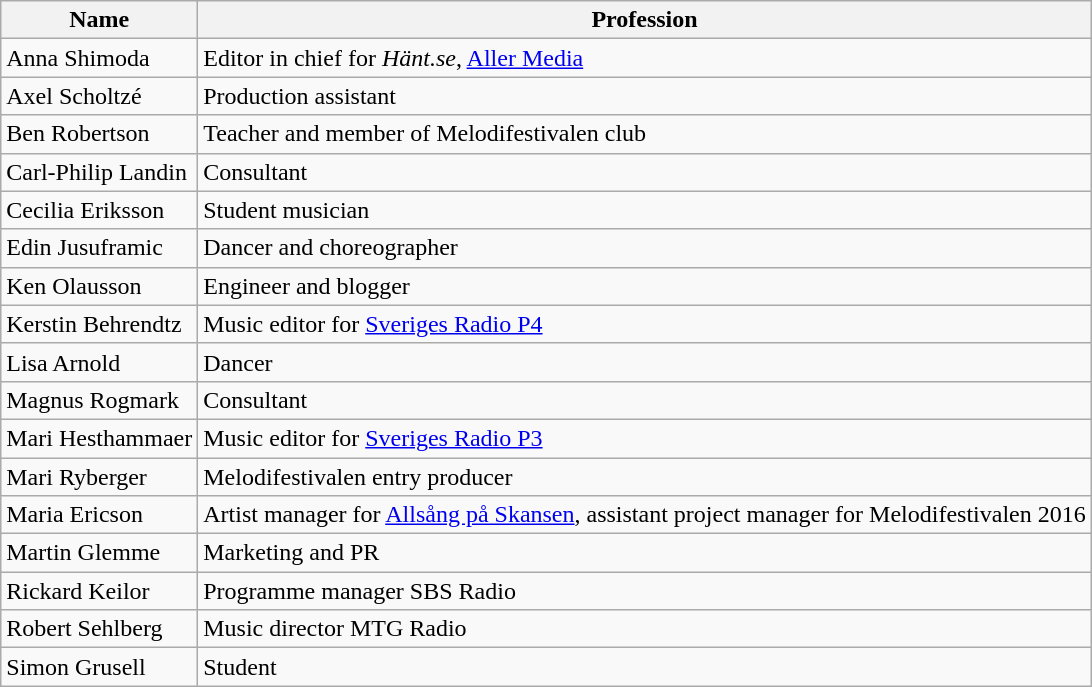<table class="wikitable" style="margin: 1em auto 1em auto">
<tr>
<th>Name</th>
<th>Profession</th>
</tr>
<tr>
<td>Anna Shimoda</td>
<td>Editor in chief for <em>Hänt.se</em>, <a href='#'>Aller Media</a></td>
</tr>
<tr>
<td>Axel Scholtzé</td>
<td>Production assistant</td>
</tr>
<tr>
<td>Ben Robertson</td>
<td>Teacher and member of Melodifestivalen club</td>
</tr>
<tr>
<td>Carl-Philip Landin</td>
<td>Consultant</td>
</tr>
<tr>
<td>Cecilia Eriksson</td>
<td>Student musician</td>
</tr>
<tr>
<td>Edin Jusuframic</td>
<td>Dancer and choreographer</td>
</tr>
<tr>
<td>Ken Olausson</td>
<td>Engineer and blogger</td>
</tr>
<tr>
<td>Kerstin Behrendtz</td>
<td>Music editor for <a href='#'>Sveriges Radio P4</a></td>
</tr>
<tr>
<td>Lisa Arnold</td>
<td>Dancer</td>
</tr>
<tr>
<td>Magnus Rogmark</td>
<td>Consultant</td>
</tr>
<tr>
<td>Mari Hesthammaer</td>
<td>Music editor for <a href='#'>Sveriges Radio P3</a></td>
</tr>
<tr>
<td>Mari Ryberger</td>
<td>Melodifestivalen entry producer</td>
</tr>
<tr>
<td>Maria Ericson</td>
<td>Artist manager for <a href='#'>Allsång på Skansen</a>, assistant project manager for Melodifestivalen 2016</td>
</tr>
<tr>
<td>Martin Glemme</td>
<td>Marketing and PR</td>
</tr>
<tr>
<td>Rickard Keilor</td>
<td>Programme manager SBS Radio</td>
</tr>
<tr>
<td>Robert Sehlberg</td>
<td>Music director MTG Radio</td>
</tr>
<tr>
<td>Simon Grusell</td>
<td>Student</td>
</tr>
</table>
